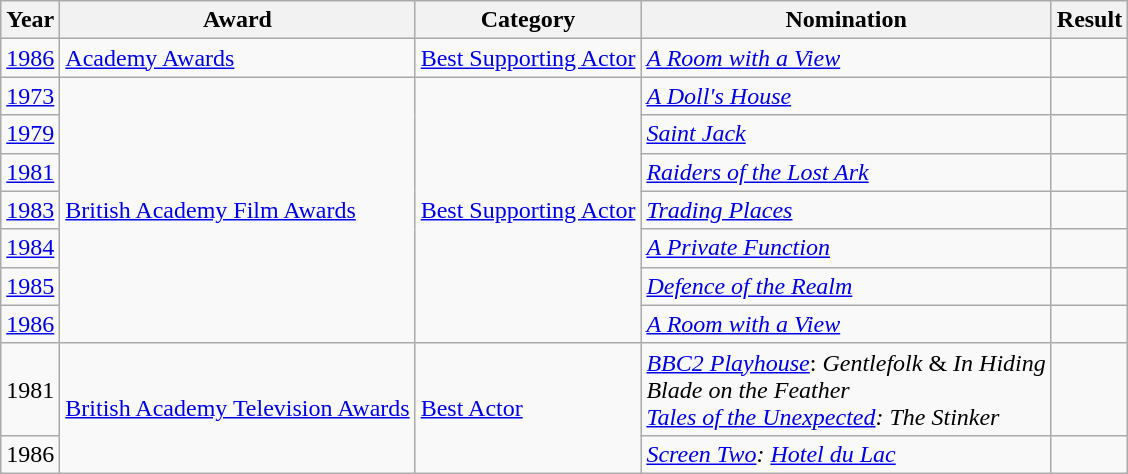<table class="wikitable" style="font-size: 100%;">
<tr>
<th>Year</th>
<th>Award</th>
<th>Category</th>
<th>Nomination</th>
<th>Result</th>
</tr>
<tr>
<td><a href='#'>1986</a></td>
<td><a href='#'>Academy Awards</a></td>
<td><a href='#'>Best Supporting Actor</a></td>
<td><em><a href='#'>A Room with a View</a></em></td>
<td></td>
</tr>
<tr>
<td><a href='#'>1973</a></td>
<td rowspan=7><a href='#'>British Academy Film Awards</a></td>
<td rowspan=7><a href='#'>Best Supporting Actor</a></td>
<td><em><a href='#'>A Doll's House</a></em></td>
<td></td>
</tr>
<tr>
<td><a href='#'>1979</a></td>
<td><em><a href='#'>Saint Jack</a></em></td>
<td></td>
</tr>
<tr>
<td><a href='#'>1981</a></td>
<td><em><a href='#'>Raiders of the Lost Ark</a></em></td>
<td></td>
</tr>
<tr>
<td><a href='#'>1983</a></td>
<td><em><a href='#'>Trading Places</a></em></td>
<td></td>
</tr>
<tr>
<td><a href='#'>1984</a></td>
<td><em><a href='#'>A Private Function</a></em></td>
<td></td>
</tr>
<tr>
<td><a href='#'>1985</a></td>
<td><em><a href='#'>Defence of the Realm</a></em></td>
<td></td>
</tr>
<tr>
<td><a href='#'>1986</a></td>
<td><em><a href='#'>A Room with a View</a></em></td>
<td></td>
</tr>
<tr>
<td>1981</td>
<td rowspan="2"><a href='#'>British Academy Television Awards</a></td>
<td rowspan="2"><a href='#'>Best Actor</a></td>
<td><a href='#'><em>BBC2 Playhouse</em></a>: <em>Gentlefolk</em> & <em>In Hiding</em><br><em>Blade on the Feather</em>  <br><em><a href='#'>Tales of the Unexpected</a>: The Stinker</em></td>
<td></td>
</tr>
<tr>
<td>1986</td>
<td><em><a href='#'>Screen Two</a>: <a href='#'>Hotel du Lac</a></em></td>
<td></td>
</tr>
</table>
